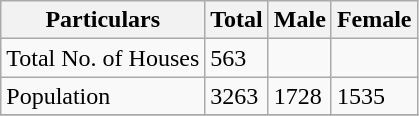<table class="wikitable sortable">
<tr>
<th>Particulars</th>
<th>Total</th>
<th>Male</th>
<th>Female</th>
</tr>
<tr>
<td>Total No. of Houses</td>
<td>563</td>
<td></td>
<td></td>
</tr>
<tr>
<td>Population</td>
<td>3263</td>
<td>1728</td>
<td>1535</td>
</tr>
<tr>
</tr>
</table>
